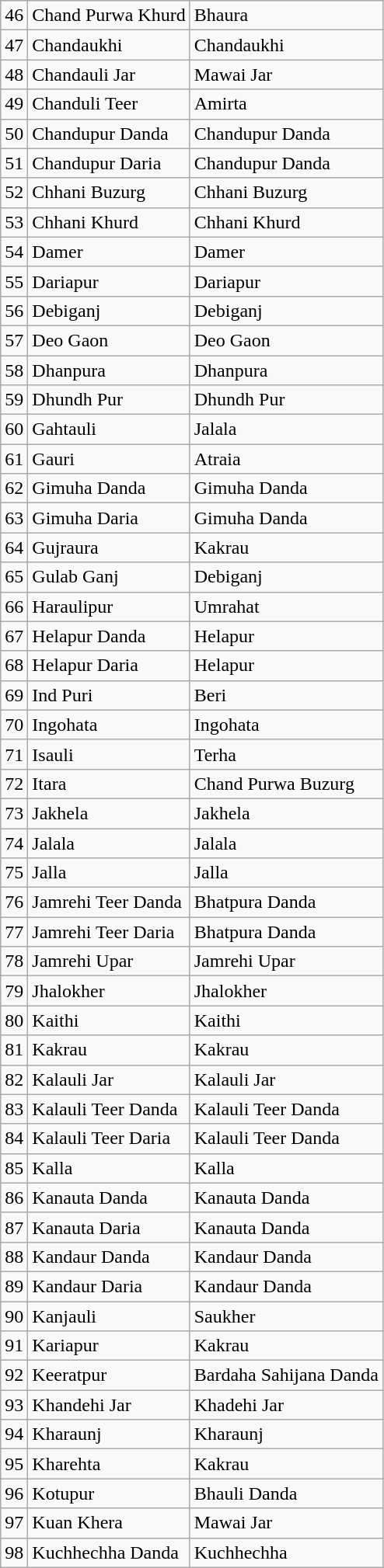<table class="wikitable">
<tr>
<td>46</td>
<td>Chand Purwa Khurd</td>
<td>Bhaura</td>
</tr>
<tr>
<td>47</td>
<td>Chandaukhi</td>
<td>Chandaukhi</td>
</tr>
<tr>
<td>48</td>
<td>Chandauli Jar</td>
<td>Mawai Jar</td>
</tr>
<tr>
<td>49</td>
<td>Chanduli Teer</td>
<td>Amirta</td>
</tr>
<tr>
<td>50</td>
<td>Chandupur Danda</td>
<td>Chandupur Danda</td>
</tr>
<tr>
<td>51</td>
<td>Chandupur Daria</td>
<td>Chandupur Danda</td>
</tr>
<tr>
<td>52</td>
<td>Chhani Buzurg</td>
<td>Chhani Buzurg</td>
</tr>
<tr>
<td>53</td>
<td>Chhani Khurd</td>
<td>Chhani Khurd</td>
</tr>
<tr>
<td>54</td>
<td>Damer</td>
<td>Damer</td>
</tr>
<tr>
<td>55</td>
<td>Dariapur</td>
<td>Dariapur</td>
</tr>
<tr>
<td>56</td>
<td>Debiganj</td>
<td>Debiganj</td>
</tr>
<tr>
<td>57</td>
<td>Deo Gaon</td>
<td>Deo Gaon</td>
</tr>
<tr>
<td>58</td>
<td>Dhanpura</td>
<td>Dhanpura</td>
</tr>
<tr>
<td>59</td>
<td>Dhundh Pur</td>
<td>Dhundh Pur</td>
</tr>
<tr>
<td>60</td>
<td>Gahtauli</td>
<td>Jalala</td>
</tr>
<tr>
<td>61</td>
<td>Gauri</td>
<td>Atraia</td>
</tr>
<tr>
<td>62</td>
<td>Gimuha Danda</td>
<td>Gimuha Danda</td>
</tr>
<tr>
<td>63</td>
<td>Gimuha Daria</td>
<td>Gimuha Danda</td>
</tr>
<tr>
<td>64</td>
<td>Gujraura</td>
<td>Kakrau</td>
</tr>
<tr>
<td>65</td>
<td>Gulab Ganj</td>
<td>Debiganj</td>
</tr>
<tr>
<td>66</td>
<td>Haraulipur</td>
<td>Umrahat</td>
</tr>
<tr>
<td>67</td>
<td>Helapur Danda</td>
<td>Helapur</td>
</tr>
<tr>
<td>68</td>
<td>Helapur Daria</td>
<td>Helapur</td>
</tr>
<tr>
<td>69</td>
<td>Ind Puri</td>
<td>Beri</td>
</tr>
<tr>
<td>70</td>
<td>Ingohata</td>
<td>Ingohata</td>
</tr>
<tr>
<td>71</td>
<td>Isauli</td>
<td>Terha</td>
</tr>
<tr>
<td>72</td>
<td>Itara</td>
<td>Chand Purwa Buzurg</td>
</tr>
<tr>
<td>73</td>
<td>Jakhela</td>
<td>Jakhela</td>
</tr>
<tr>
<td>74</td>
<td>Jalala</td>
<td>Jalala</td>
</tr>
<tr>
<td>75</td>
<td>Jalla</td>
<td>Jalla</td>
</tr>
<tr>
<td>76</td>
<td>Jamrehi Teer Danda</td>
<td>Bhatpura Danda</td>
</tr>
<tr>
<td>77</td>
<td>Jamrehi Teer Daria</td>
<td>Bhatpura Danda</td>
</tr>
<tr>
<td>78</td>
<td>Jamrehi Upar</td>
<td>Jamrehi Upar</td>
</tr>
<tr>
<td>79</td>
<td>Jhalokher</td>
<td>Jhalokher</td>
</tr>
<tr>
<td>80</td>
<td>Kaithi</td>
<td>Kaithi</td>
</tr>
<tr>
<td>81</td>
<td>Kakrau</td>
<td>Kakrau</td>
</tr>
<tr>
<td>82</td>
<td>Kalauli Jar</td>
<td>Kalauli Jar</td>
</tr>
<tr>
<td>83</td>
<td>Kalauli Teer Danda</td>
<td>Kalauli Teer Danda</td>
</tr>
<tr>
<td>84</td>
<td>Kalauli Teer Daria</td>
<td>Kalauli Teer Danda</td>
</tr>
<tr>
<td>85</td>
<td>Kalla</td>
<td>Kalla</td>
</tr>
<tr>
<td>86</td>
<td>Kanauta Danda</td>
<td>Kanauta Danda</td>
</tr>
<tr>
<td>87</td>
<td>Kanauta Daria</td>
<td>Kanauta Danda</td>
</tr>
<tr>
<td>88</td>
<td>Kandaur Danda</td>
<td>Kandaur Danda</td>
</tr>
<tr>
<td>89</td>
<td>Kandaur Daria</td>
<td>Kandaur Danda</td>
</tr>
<tr>
<td>90</td>
<td>Kanjauli</td>
<td>Saukher</td>
</tr>
<tr>
<td>91</td>
<td>Kariapur</td>
<td>Kakrau</td>
</tr>
<tr>
<td>92</td>
<td>Keeratpur</td>
<td>Bardaha Sahijana Danda</td>
</tr>
<tr>
<td>93</td>
<td>Khandehi Jar</td>
<td>Khadehi Jar</td>
</tr>
<tr>
<td>94</td>
<td>Kharaunj</td>
<td>Kharaunj</td>
</tr>
<tr>
<td>95</td>
<td>Kharehta</td>
<td>Kakrau</td>
</tr>
<tr>
<td>96</td>
<td>Kotupur</td>
<td>Bhauli Danda</td>
</tr>
<tr>
<td>97</td>
<td>Kuan Khera</td>
<td>Mawai Jar</td>
</tr>
<tr>
<td>98</td>
<td>Kuchhechha Danda</td>
<td>Kuchhechha</td>
</tr>
</table>
